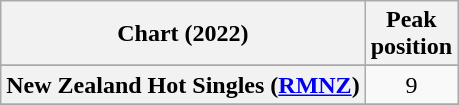<table class="wikitable sortable plainrowheaders" style="text-align:center">
<tr>
<th scope="col">Chart (2022)</th>
<th scope="col">Peak<br>position</th>
</tr>
<tr>
</tr>
<tr>
</tr>
<tr>
</tr>
<tr>
<th scope="row">New Zealand Hot Singles (<a href='#'>RMNZ</a>)</th>
<td>9</td>
</tr>
<tr>
</tr>
<tr>
</tr>
</table>
